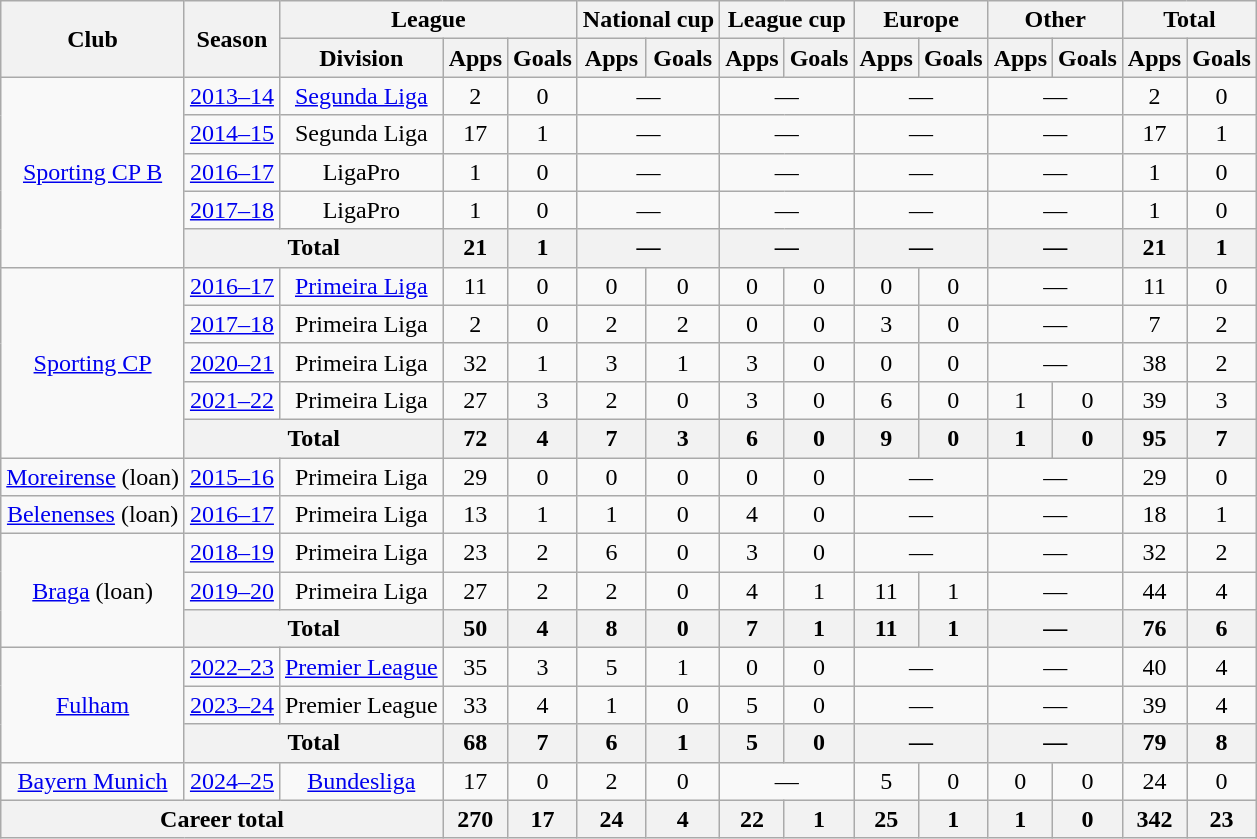<table class="wikitable" Style="text-align: center">
<tr>
<th rowspan="2">Club</th>
<th rowspan="2">Season</th>
<th colspan="3">League</th>
<th colspan="2">National cup</th>
<th colspan="2">League cup</th>
<th colspan="2">Europe</th>
<th colspan="2">Other</th>
<th colspan="2">Total</th>
</tr>
<tr>
<th>Division</th>
<th>Apps</th>
<th>Goals</th>
<th>Apps</th>
<th>Goals</th>
<th>Apps</th>
<th>Goals</th>
<th>Apps</th>
<th>Goals</th>
<th>Apps</th>
<th>Goals</th>
<th>Apps</th>
<th>Goals</th>
</tr>
<tr>
<td rowspan="5"><a href='#'>Sporting CP B</a></td>
<td><a href='#'>2013–14</a></td>
<td><a href='#'>Segunda Liga</a></td>
<td>2</td>
<td>0</td>
<td colspan="2">—</td>
<td colspan="2">—</td>
<td colspan="2">—</td>
<td colspan="2">—</td>
<td>2</td>
<td>0</td>
</tr>
<tr>
<td><a href='#'>2014–15</a></td>
<td>Segunda Liga</td>
<td>17</td>
<td>1</td>
<td colspan="2">—</td>
<td colspan="2">—</td>
<td colspan="2">—</td>
<td colspan="2">—</td>
<td>17</td>
<td>1</td>
</tr>
<tr>
<td><a href='#'>2016–17</a></td>
<td>LigaPro</td>
<td>1</td>
<td>0</td>
<td colspan="2">—</td>
<td colspan="2">—</td>
<td colspan="2">—</td>
<td colspan="2">—</td>
<td>1</td>
<td>0</td>
</tr>
<tr>
<td><a href='#'>2017–18</a></td>
<td>LigaPro</td>
<td>1</td>
<td>0</td>
<td colspan="2">—</td>
<td colspan="2">—</td>
<td colspan="2">—</td>
<td colspan="2">—</td>
<td>1</td>
<td>0</td>
</tr>
<tr>
<th colspan="2">Total</th>
<th>21</th>
<th>1</th>
<th colspan="2">—</th>
<th colspan="2">—</th>
<th colspan="2">—</th>
<th colspan="2">—</th>
<th>21</th>
<th>1</th>
</tr>
<tr>
<td rowspan="5"><a href='#'>Sporting CP</a></td>
<td><a href='#'>2016–17</a></td>
<td><a href='#'>Primeira Liga</a></td>
<td>11</td>
<td>0</td>
<td>0</td>
<td>0</td>
<td>0</td>
<td>0</td>
<td>0</td>
<td>0</td>
<td colspan="2">—</td>
<td>11</td>
<td>0</td>
</tr>
<tr>
<td><a href='#'>2017–18</a></td>
<td>Primeira Liga</td>
<td>2</td>
<td>0</td>
<td>2</td>
<td>2</td>
<td>0</td>
<td>0</td>
<td>3</td>
<td>0</td>
<td colspan="2">—</td>
<td>7</td>
<td>2</td>
</tr>
<tr>
<td><a href='#'>2020–21</a></td>
<td>Primeira Liga</td>
<td>32</td>
<td>1</td>
<td>3</td>
<td>1</td>
<td>3</td>
<td>0</td>
<td>0</td>
<td>0</td>
<td colspan="2">—</td>
<td>38</td>
<td>2</td>
</tr>
<tr>
<td><a href='#'>2021–22</a></td>
<td>Primeira Liga</td>
<td>27</td>
<td>3</td>
<td>2</td>
<td>0</td>
<td>3</td>
<td>0</td>
<td>6</td>
<td>0</td>
<td>1</td>
<td>0</td>
<td>39</td>
<td>3</td>
</tr>
<tr>
<th colspan="2">Total</th>
<th>72</th>
<th>4</th>
<th>7</th>
<th>3</th>
<th>6</th>
<th>0</th>
<th>9</th>
<th>0</th>
<th>1</th>
<th>0</th>
<th>95</th>
<th>7</th>
</tr>
<tr>
<td><a href='#'>Moreirense</a> (loan)</td>
<td><a href='#'>2015–16</a></td>
<td>Primeira Liga</td>
<td>29</td>
<td>0</td>
<td>0</td>
<td>0</td>
<td>0</td>
<td>0</td>
<td colspan="2">—</td>
<td colspan="2">—</td>
<td>29</td>
<td>0</td>
</tr>
<tr>
<td><a href='#'>Belenenses</a> (loan)</td>
<td><a href='#'>2016–17</a></td>
<td>Primeira Liga</td>
<td>13</td>
<td>1</td>
<td>1</td>
<td>0</td>
<td>4</td>
<td>0</td>
<td colspan="2">—</td>
<td colspan="2">—</td>
<td>18</td>
<td>1</td>
</tr>
<tr>
<td rowspan="3"><a href='#'>Braga</a> (loan)</td>
<td><a href='#'>2018–19</a></td>
<td>Primeira Liga</td>
<td>23</td>
<td>2</td>
<td>6</td>
<td>0</td>
<td>3</td>
<td>0</td>
<td colspan="2">—</td>
<td colspan="2">—</td>
<td>32</td>
<td>2</td>
</tr>
<tr>
<td><a href='#'>2019–20</a></td>
<td>Primeira Liga</td>
<td>27</td>
<td>2</td>
<td>2</td>
<td>0</td>
<td>4</td>
<td>1</td>
<td>11</td>
<td>1</td>
<td colspan="2">—</td>
<td>44</td>
<td>4</td>
</tr>
<tr>
<th colspan="2">Total</th>
<th>50</th>
<th>4</th>
<th>8</th>
<th>0</th>
<th>7</th>
<th>1</th>
<th>11</th>
<th>1</th>
<th colspan="2">—</th>
<th>76</th>
<th>6</th>
</tr>
<tr>
<td rowspan="3"><a href='#'>Fulham</a></td>
<td><a href='#'>2022–23</a></td>
<td><a href='#'>Premier League</a></td>
<td>35</td>
<td>3</td>
<td>5</td>
<td>1</td>
<td>0</td>
<td>0</td>
<td colspan="2">—</td>
<td colspan="2">—</td>
<td>40</td>
<td>4</td>
</tr>
<tr>
<td><a href='#'>2023–24</a></td>
<td>Premier League</td>
<td>33</td>
<td>4</td>
<td>1</td>
<td>0</td>
<td>5</td>
<td>0</td>
<td colspan="2">—</td>
<td colspan="2">—</td>
<td>39</td>
<td>4</td>
</tr>
<tr>
<th colspan="2">Total</th>
<th>68</th>
<th>7</th>
<th>6</th>
<th>1</th>
<th>5</th>
<th>0</th>
<th colspan="2">—</th>
<th colspan="2">—</th>
<th>79</th>
<th>8</th>
</tr>
<tr>
<td><a href='#'>Bayern Munich</a></td>
<td><a href='#'>2024–25</a></td>
<td><a href='#'>Bundesliga</a></td>
<td>17</td>
<td>0</td>
<td>2</td>
<td>0</td>
<td colspan="2">—</td>
<td>5</td>
<td>0</td>
<td>0</td>
<td>0</td>
<td>24</td>
<td>0</td>
</tr>
<tr>
<th colspan="3">Career total</th>
<th>270</th>
<th>17</th>
<th>24</th>
<th>4</th>
<th>22</th>
<th>1</th>
<th>25</th>
<th>1</th>
<th>1</th>
<th>0</th>
<th>342</th>
<th>23</th>
</tr>
</table>
